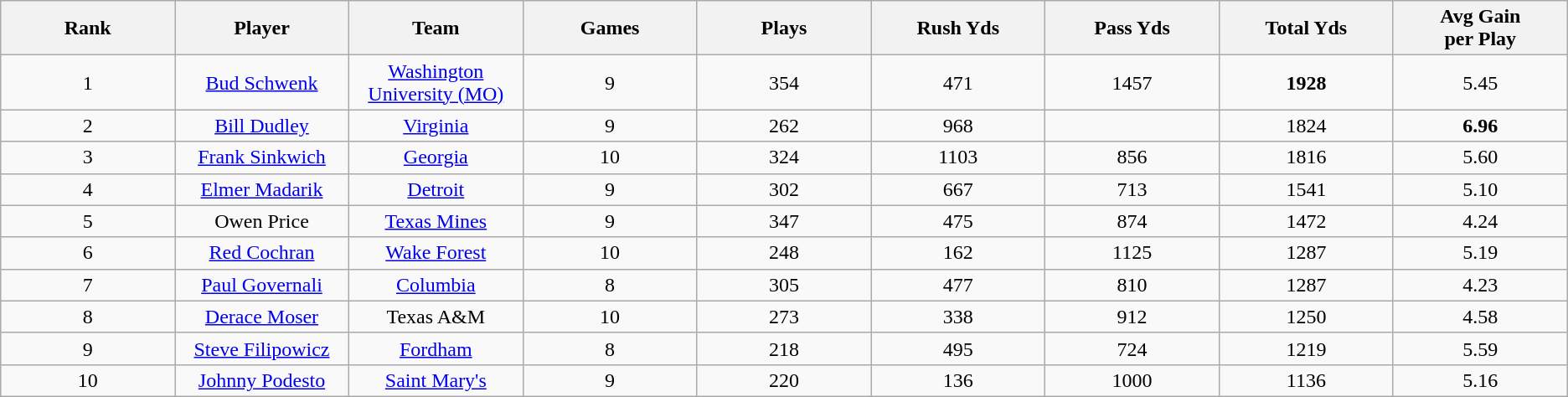<table class="wikitable sortable">
<tr>
<th bgcolor="#DDDDFF" width="10%">Rank</th>
<th bgcolor="#DDDDFF" width="10%">Player</th>
<th bgcolor="#DDDDFF" width="10%">Team</th>
<th bgcolor="#DDDDFF" width="10%">Games</th>
<th bgcolor="#DDDDFF" width="10%">Plays</th>
<th bgcolor="#DDDDFF" width="10%">Rush Yds</th>
<th bgcolor="#DDDDFF" width="10%">Pass Yds</th>
<th bgcolor="#DDDDFF" width="10%">Total Yds</th>
<th bgcolor="#DDDDFF" width="10%">Avg Gain<br>per Play</th>
</tr>
<tr align="center">
<td>1</td>
<td><a href='#'>Bud Schwenk</a></td>
<td><a href='#'>Washington University (MO)</a></td>
<td>9</td>
<td>354</td>
<td>471</td>
<td>1457</td>
<td><strong>1928</strong></td>
<td>5.45</td>
</tr>
<tr align="center">
<td>2</td>
<td><a href='#'>Bill Dudley</a></td>
<td><a href='#'>Virginia</a></td>
<td>9</td>
<td>262</td>
<td>968</td>
<td></td>
<td>1824</td>
<td><strong>6.96 </strong></td>
</tr>
<tr align="center">
<td>3</td>
<td><a href='#'>Frank Sinkwich</a></td>
<td><a href='#'>Georgia</a></td>
<td>10</td>
<td>324</td>
<td>1103</td>
<td>856</td>
<td>1816</td>
<td>5.60</td>
</tr>
<tr align="center">
<td>4</td>
<td><a href='#'>Elmer Madarik</a></td>
<td><a href='#'>Detroit</a></td>
<td>9</td>
<td>302</td>
<td>667</td>
<td>713</td>
<td>1541</td>
<td>5.10</td>
</tr>
<tr align="center">
<td>5</td>
<td>Owen Price</td>
<td><a href='#'>Texas Mines</a></td>
<td>9</td>
<td>347</td>
<td>475</td>
<td>874</td>
<td>1472</td>
<td>4.24</td>
</tr>
<tr align="center">
<td>6</td>
<td><a href='#'>Red Cochran</a></td>
<td><a href='#'>Wake Forest</a></td>
<td>10</td>
<td>248</td>
<td>162</td>
<td>1125</td>
<td>1287</td>
<td>5.19</td>
</tr>
<tr align="center">
<td>7</td>
<td><a href='#'>Paul Governali</a></td>
<td><a href='#'>Columbia</a></td>
<td>8</td>
<td>305</td>
<td>477</td>
<td>810</td>
<td>1287</td>
<td>4.23</td>
</tr>
<tr align="center">
<td>8</td>
<td><a href='#'>Derace Moser</a></td>
<td>Texas A&M</td>
<td>10</td>
<td>273</td>
<td>338</td>
<td>912</td>
<td>1250</td>
<td>4.58</td>
</tr>
<tr align="center">
<td>9</td>
<td><a href='#'>Steve Filipowicz</a></td>
<td><a href='#'>Fordham</a></td>
<td>8</td>
<td>218</td>
<td>495</td>
<td>724</td>
<td>1219</td>
<td>5.59</td>
</tr>
<tr align="center">
<td>10</td>
<td><a href='#'>Johnny Podesto</a></td>
<td><a href='#'>Saint Mary's</a></td>
<td>9</td>
<td>220</td>
<td>136</td>
<td>1000</td>
<td>1136</td>
<td>5.16</td>
</tr>
</table>
